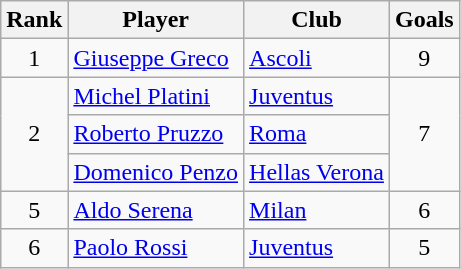<table class="wikitable sortable" style="text-align:center">
<tr>
<th>Rank</th>
<th>Player</th>
<th>Club</th>
<th>Goals</th>
</tr>
<tr>
<td>1</td>
<td align="left"><strong></strong> <a href='#'>Giuseppe Greco</a></td>
<td align="left"><a href='#'>Ascoli</a></td>
<td>9</td>
</tr>
<tr>
<td rowspan="3">2</td>
<td align="left"><strong></strong> <a href='#'>Michel Platini</a></td>
<td align="left"><a href='#'>Juventus</a></td>
<td rowspan="3">7</td>
</tr>
<tr>
<td align="left"><strong></strong> <a href='#'>Roberto Pruzzo</a></td>
<td align="left"><a href='#'>Roma</a></td>
</tr>
<tr>
<td align="left"><strong></strong> <a href='#'>Domenico Penzo</a></td>
<td align="left"><a href='#'>Hellas Verona</a></td>
</tr>
<tr>
<td>5</td>
<td align="left"><strong></strong> <a href='#'>Aldo Serena</a></td>
<td align="left"><a href='#'>Milan</a></td>
<td>6</td>
</tr>
<tr>
<td>6</td>
<td align="left"><strong></strong> <a href='#'>Paolo Rossi</a></td>
<td align="left"><a href='#'>Juventus</a></td>
<td>5</td>
</tr>
</table>
